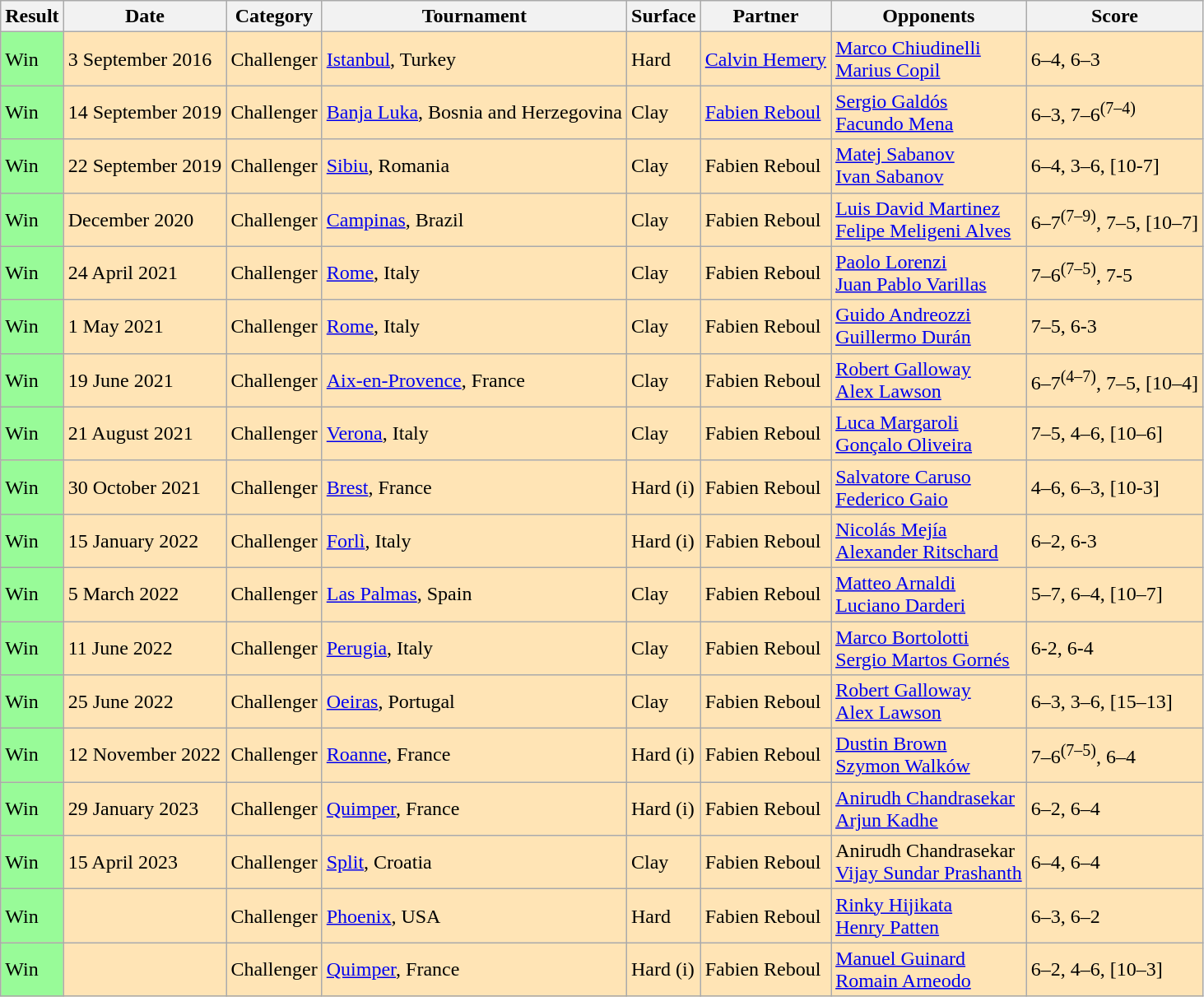<table class=wikitable>
<tr>
<th>Result</th>
<th>Date</th>
<th>Category</th>
<th>Tournament</th>
<th>Surface</th>
<th>Partner</th>
<th>Opponents</th>
<th>Score</th>
</tr>
<tr bgcolor=moccasin>
<td style="background:#98FB98">Win</td>
<td>3 September 2016</td>
<td>Challenger</td>
<td><a href='#'>Istanbul</a>, Turkey</td>
<td>Hard</td>
<td> <a href='#'>Calvin Hemery</a></td>
<td> <a href='#'>Marco Chiudinelli</a><br> <a href='#'>Marius Copil</a></td>
<td>6–4, 6–3</td>
</tr>
<tr bgcolor=moccasin>
<td style="background:#98FB98">Win</td>
<td>14 September 2019</td>
<td>Challenger</td>
<td><a href='#'>Banja Luka</a>, Bosnia and Herzegovina</td>
<td>Clay</td>
<td> <a href='#'>Fabien Reboul</a></td>
<td> <a href='#'>Sergio Galdós</a><br> <a href='#'>Facundo Mena</a></td>
<td>6–3, 7–6<sup>(7–4)</sup></td>
</tr>
<tr bgcolor=moccasin>
<td style="background:#98FB98">Win</td>
<td>22 September 2019</td>
<td>Challenger</td>
<td><a href='#'>Sibiu</a>, Romania</td>
<td>Clay</td>
<td> Fabien Reboul</td>
<td> <a href='#'>Matej Sabanov</a><br> <a href='#'>Ivan Sabanov</a></td>
<td>6–4, 3–6, [10-7]</td>
</tr>
<tr bgcolor=moccasin>
<td style="background:#98fb98;">Win</td>
<td>December 2020</td>
<td style="background:moccasin;">Challenger</td>
<td style="background:moccasin;"><a href='#'>Campinas</a>, Brazil</td>
<td>Clay</td>
<td> Fabien Reboul</td>
<td> <a href='#'>Luis David Martinez</a> <br>  <a href='#'>Felipe Meligeni Alves</a></td>
<td>6–7<sup>(7–9)</sup>, 7–5, [10–7]</td>
</tr>
<tr bgcolor=moccasin>
<td style="background:#98FB98">Win</td>
<td>24 April 2021</td>
<td>Challenger</td>
<td><a href='#'>Rome</a>, Italy</td>
<td>Clay</td>
<td> Fabien Reboul</td>
<td> <a href='#'>Paolo Lorenzi</a><br> <a href='#'>Juan Pablo Varillas</a></td>
<td>7–6<sup>(7–5)</sup>, 7-5</td>
</tr>
<tr bgcolor=moccasin>
<td style="background:#98FB98">Win</td>
<td>1 May 2021</td>
<td>Challenger</td>
<td><a href='#'>Rome</a>, Italy</td>
<td>Clay</td>
<td> Fabien Reboul</td>
<td> <a href='#'>Guido Andreozzi</a><br> <a href='#'>Guillermo Durán</a></td>
<td>7–5, 6-3</td>
</tr>
<tr bgcolor=moccasin>
<td style="background:#98FB98">Win</td>
<td>19 June 2021</td>
<td>Challenger</td>
<td><a href='#'>Aix-en-Provence</a>, France</td>
<td>Clay</td>
<td> Fabien Reboul</td>
<td> <a href='#'>Robert Galloway</a><br> <a href='#'>Alex Lawson</a></td>
<td>6–7<sup>(4–7)</sup>, 7–5, [10–4]</td>
</tr>
<tr bgcolor=moccasin>
<td style="background:#98FB98">Win</td>
<td>21 August 2021</td>
<td>Challenger</td>
<td><a href='#'>Verona</a>, Italy</td>
<td>Clay</td>
<td> Fabien Reboul</td>
<td> <a href='#'>Luca Margaroli</a><br> <a href='#'>Gonçalo Oliveira</a></td>
<td>7–5, 4–6, [10–6]</td>
</tr>
<tr bgcolor=moccasin>
<td style="background:#98FB98">Win</td>
<td>30 October 2021</td>
<td>Challenger</td>
<td><a href='#'>Brest</a>, France</td>
<td>Hard (i)</td>
<td> Fabien Reboul</td>
<td> <a href='#'>Salvatore Caruso</a><br> <a href='#'>Federico Gaio</a></td>
<td>4–6, 6–3, [10-3]</td>
</tr>
<tr bgcolor=moccasin>
<td style="background:#98FB98">Win</td>
<td>15 January 2022</td>
<td>Challenger</td>
<td><a href='#'>Forlì</a>, Italy</td>
<td>Hard (i)</td>
<td> Fabien Reboul</td>
<td> <a href='#'>Nicolás Mejía</a><br> <a href='#'>Alexander Ritschard</a></td>
<td>6–2, 6-3</td>
</tr>
<tr bgcolor=moccasin>
<td style="background:#98FB98">Win</td>
<td>5 March 2022</td>
<td>Challenger</td>
<td><a href='#'>Las Palmas</a>, Spain</td>
<td>Clay</td>
<td> Fabien Reboul</td>
<td> <a href='#'>Matteo Arnaldi</a><br> <a href='#'>Luciano Darderi</a></td>
<td>5–7, 6–4, [10–7]</td>
</tr>
<tr bgcolor=moccasin>
<td style="background:#98FB98">Win</td>
<td>11 June 2022</td>
<td>Challenger</td>
<td><a href='#'>Perugia</a>, Italy</td>
<td>Clay</td>
<td> Fabien Reboul</td>
<td> <a href='#'>Marco Bortolotti</a><br> <a href='#'>Sergio Martos Gornés</a></td>
<td>6-2, 6-4</td>
</tr>
<tr bgcolor=moccasin>
<td style="background:#98FB98">Win</td>
<td>25 June 2022</td>
<td>Challenger</td>
<td><a href='#'>Oeiras</a>, Portugal</td>
<td>Clay</td>
<td> Fabien Reboul</td>
<td> <a href='#'>Robert Galloway</a><br> <a href='#'>Alex Lawson</a></td>
<td>6–3, 3–6, [15–13]</td>
</tr>
<tr bgcolor=moccasin>
<td style="background:#98FB98">Win</td>
<td>12 November 2022</td>
<td>Challenger</td>
<td><a href='#'>Roanne</a>, France</td>
<td>Hard (i)</td>
<td> Fabien Reboul</td>
<td> <a href='#'>Dustin Brown</a><br> <a href='#'>Szymon Walków</a></td>
<td>7–6<sup>(7–5)</sup>, 6–4</td>
</tr>
<tr bgcolor=moccasin>
<td style="background:#98FB98">Win</td>
<td>29 January 2023</td>
<td>Challenger</td>
<td><a href='#'>Quimper</a>, France</td>
<td>Hard (i)</td>
<td> Fabien Reboul</td>
<td> <a href='#'>Anirudh Chandrasekar</a><br> <a href='#'>Arjun Kadhe</a></td>
<td>6–2, 6–4</td>
</tr>
<tr bgcolor=moccasin>
<td style="background:#98FB98">Win</td>
<td>15 April 2023</td>
<td>Challenger</td>
<td><a href='#'>Split</a>, Croatia</td>
<td>Clay</td>
<td> Fabien Reboul</td>
<td> Anirudh Chandrasekar<br> <a href='#'>Vijay Sundar Prashanth</a></td>
<td>6–4, 6–4</td>
</tr>
<tr bgcolor=moccasin>
<td bgcolor= 98FB98>Win</td>
<td><a href='#'></a></td>
<td style="background:moccasin;">Challenger</td>
<td style="background:moccasin;"><a href='#'>Phoenix</a>, USA</td>
<td>Hard</td>
<td> Fabien Reboul</td>
<td> <a href='#'>Rinky Hijikata</a><br>  <a href='#'>Henry Patten</a></td>
<td>6–3, 6–2</td>
</tr>
<tr bgcolor=moccasin>
<td bgcolor= 98FB98>Win</td>
<td><a href='#'></a></td>
<td style="background:moccasin;">Challenger</td>
<td style="background:moccasin;"><a href='#'>Quimper</a>, France</td>
<td>Hard (i)</td>
<td> Fabien Reboul</td>
<td> <a href='#'>Manuel Guinard</a><br> <a href='#'>Romain Arneodo</a></td>
<td>6–2, 4–6, [10–3]</td>
</tr>
</table>
